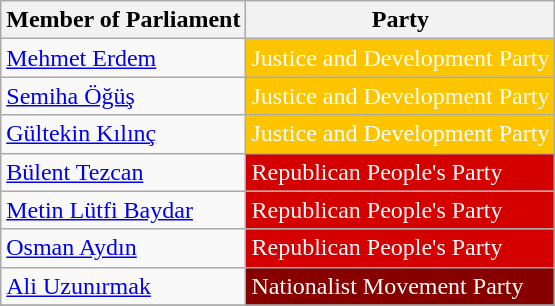<table class="wikitable">
<tr>
<th>Member of Parliament</th>
<th>Party</th>
</tr>
<tr>
<td><a href='#'>Mehmet Erdem</a></td>
<td style="background:#FDC400; color:white">Justice and Development Party</td>
</tr>
<tr>
<td><a href='#'>Semiha Öğüş</a></td>
<td style="background:#FDC400; color:white">Justice and Development Party</td>
</tr>
<tr>
<td><a href='#'>Gültekin Kılınç</a></td>
<td style="background:#FDC400; color:white">Justice and Development Party</td>
</tr>
<tr>
<td><a href='#'>Bülent Tezcan</a></td>
<td style="background:#D40000; color:white">Republican People's Party</td>
</tr>
<tr>
<td><a href='#'>Metin Lütfi Baydar</a></td>
<td style="background:#D40000; color:white">Republican People's Party</td>
</tr>
<tr>
<td><a href='#'>Osman Aydın</a></td>
<td style="background:#D40000; color:white">Republican People's Party</td>
</tr>
<tr>
<td><a href='#'>Ali Uzunırmak</a></td>
<td style="background:#870000; color:white">Nationalist Movement Party</td>
</tr>
<tr>
</tr>
</table>
